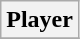<table class="wikitable">
<tr>
<th>Player</th>
</tr>
<tr>
</tr>
</table>
